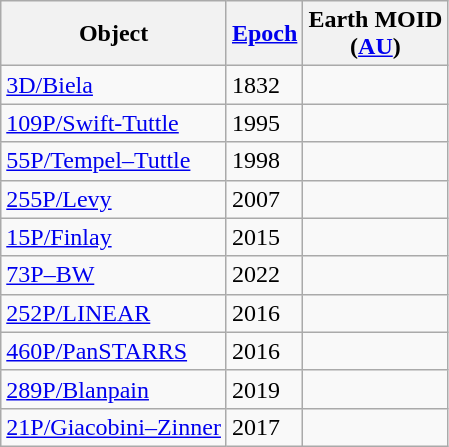<table class="wikitable sortable">
<tr>
<th>Object</th>
<th><a href='#'>Epoch</a></th>
<th>Earth MOID<br>(<a href='#'>AU</a>)</th>
</tr>
<tr>
<td><a href='#'>3D/Biela</a></td>
<td>1832</td>
<td></td>
</tr>
<tr>
<td><a href='#'>109P/Swift-Tuttle</a></td>
<td>1995</td>
<td></td>
</tr>
<tr>
<td><a href='#'>55P/Tempel–Tuttle</a></td>
<td>1998</td>
<td></td>
</tr>
<tr>
<td><a href='#'>255P/Levy</a></td>
<td>2007</td>
<td></td>
</tr>
<tr>
<td><a href='#'>15P/Finlay</a></td>
<td>2015</td>
<td></td>
</tr>
<tr>
<td><a href='#'>73P–BW</a></td>
<td>2022</td>
<td></td>
</tr>
<tr>
<td><a href='#'>252P/LINEAR</a></td>
<td>2016</td>
<td></td>
</tr>
<tr>
<td><a href='#'>460P/PanSTARRS</a></td>
<td>2016</td>
<td></td>
</tr>
<tr>
<td><a href='#'>289P/Blanpain</a></td>
<td>2019</td>
<td></td>
</tr>
<tr>
<td><a href='#'>21P/Giacobini–Zinner</a></td>
<td>2017</td>
<td></td>
</tr>
</table>
